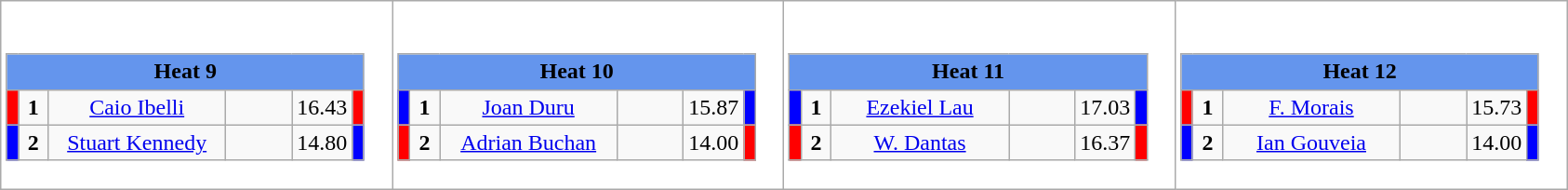<table class="wikitable" style="background:#fff;">
<tr>
<td style="margin: 1em auto;"><div><br><table class="wikitable">
<tr>
<td colspan="6"  style="text-align:center; background:#6495ed;"><strong>Heat 9</strong></td>
</tr>
<tr>
<td style="width:01px; background: #f00;"></td>
<td style="width:14px; text-align:center;"><strong>1</strong></td>
<td style="width:120px; text-align:center;"><a href='#'>Caio Ibelli</a></td>
<td style="width:40px; text-align:center;"></td>
<td style="width:20px; text-align:center;">16.43</td>
<td style="width:01px; background: #f00;"></td>
</tr>
<tr>
<td style="width:01px; background: #00f;"></td>
<td style="width:14px; text-align:center;"><strong>2</strong></td>
<td style="width:120px; text-align:center;"><a href='#'>Stuart Kennedy</a></td>
<td style="width:40px; text-align:center;"></td>
<td style="width:20px; text-align:center;">14.80</td>
<td style="width:01px; background: #00f;"></td>
</tr>
</table>
</div></td>
<td style="margin: 1em auto;"><div><br><table class="wikitable">
<tr>
<td colspan="6"  style="text-align:center; background:#6495ed;"><strong>Heat 10</strong></td>
</tr>
<tr>
<td style="width:01px; background: #00f;"></td>
<td style="width:14px; text-align:center;"><strong>1</strong></td>
<td style="width:120px; text-align:center;"><a href='#'>Joan Duru</a></td>
<td style="width:40px; text-align:center;"></td>
<td style="width:20px; text-align:center;">15.87</td>
<td style="width:01px; background: #00f;"></td>
</tr>
<tr>
<td style="width:01px; background: #f00;"></td>
<td style="width:14px; text-align:center;"><strong>2</strong></td>
<td style="width:120px; text-align:center;"><a href='#'>Adrian Buchan</a></td>
<td style="width:40px; text-align:center;"></td>
<td style="width:20px; text-align:center;">14.00</td>
<td style="width:01px; background: #f00;"></td>
</tr>
</table>
</div></td>
<td style="margin: 1em auto;"><div><br><table class="wikitable">
<tr>
<td colspan="6"  style="text-align:center; background:#6495ed;"><strong>Heat 11</strong></td>
</tr>
<tr>
<td style="width:01px; background: #00f;"></td>
<td style="width:14px; text-align:center;"><strong>1</strong></td>
<td style="width:120px; text-align:center;"><a href='#'>Ezekiel Lau</a></td>
<td style="width:40px; text-align:center;"></td>
<td style="width:20px; text-align:center;">17.03</td>
<td style="width:01px; background: #00f;"></td>
</tr>
<tr>
<td style="width:01px; background: #f00;"></td>
<td style="width:14px; text-align:center;"><strong>2</strong></td>
<td style="width:120px; text-align:center;"><a href='#'>W. Dantas</a></td>
<td style="width:40px; text-align:center;"></td>
<td style="width:20px; text-align:center;">16.37</td>
<td style="width:01px; background: #f00;"></td>
</tr>
</table>
</div></td>
<td style="margin: 1em auto;"><div><br><table class="wikitable">
<tr>
<td colspan="6"  style="text-align:center; background:#6495ed;"><strong>Heat 12</strong></td>
</tr>
<tr>
<td style="width:01px; background: #f00;"></td>
<td style="width:14px; text-align:center;"><strong>1</strong></td>
<td style="width:120px; text-align:center;"><a href='#'>F. Morais</a></td>
<td style="width:40px; text-align:center;"></td>
<td style="width:20px; text-align:center;">15.73</td>
<td style="width:01px; background: #f00;"></td>
</tr>
<tr>
<td style="width:01px; background: #00f;"></td>
<td style="width:14px; text-align:center;"><strong>2</strong></td>
<td style="width:120px; text-align:center;"><a href='#'>Ian Gouveia</a></td>
<td style="width:40px; text-align:center;"></td>
<td style="width:20px; text-align:center;">14.00</td>
<td style="width:01px; background: #00f;"></td>
</tr>
</table>
</div></td>
</tr>
</table>
